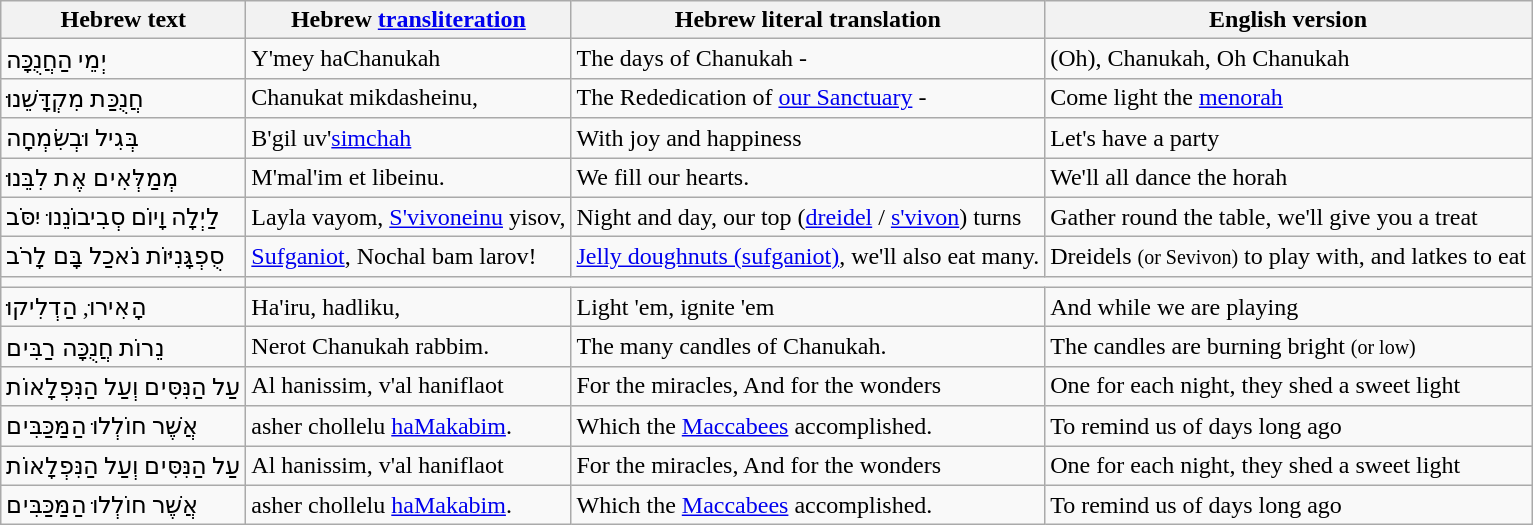<table class="wikitable collapsible collapsed">
<tr>
<th>Hebrew text</th>
<th>Hebrew <a href='#'>transliteration</a></th>
<th>Hebrew literal translation</th>
<th>English version</th>
</tr>
<tr>
<td>יְמֵי הַחֲנֻכָּה <br></td>
<td>Y'mey haChanukah</td>
<td>The days of Chanukah -</td>
<td>(Oh), Chanukah, Oh Chanukah</td>
</tr>
<tr>
<td>חֲנֻכַּת מִקְדָּשֵׁנוּ <br></td>
<td>Chanukat mikdasheinu,</td>
<td>The Rededication of <a href='#'>our Sanctuary</a> -</td>
<td>Come light the <a href='#'>menorah</a></td>
</tr>
<tr>
<td>בְּגִיל וּבְשִׂמְחָה <br></td>
<td>B'gil uv'<a href='#'>simchah</a></td>
<td>With joy and happiness</td>
<td>Let's have a party</td>
</tr>
<tr>
<td>מְמַלְּאִים אֶת לִבֵּנוּ <br></td>
<td>M'mal'im et libeinu.</td>
<td>We fill our hearts.</td>
<td>We'll all dance the horah</td>
</tr>
<tr>
<td>לַיְלָה וָיוֹם סְבִיבוֹנֵנוּ יִסֹּב <br></td>
<td>Layla vayom, <a href='#'>S'vivoneinu</a> yisov,</td>
<td>Night and day, our top (<a href='#'>dreidel</a> / <a href='#'>s'vivon</a>) turns</td>
<td>Gather round the table, we'll give you a treat</td>
</tr>
<tr>
<td>סֻפְגָּנִיּוֹת נֹאכַל בָּם לָרֹב <br></td>
<td><a href='#'>Sufganiot</a>, Nochal bam larov!</td>
<td><a href='#'>Jelly doughnuts (sufganiot)</a>, we'll also eat many.</td>
<td>Dreidels <small>(or Sevivon)</small> to play with, and latkes to eat</td>
</tr>
<tr>
<td></td>
</tr>
<tr>
<td>הָאִירוּ, הַדְלִיקוּ <br></td>
<td>Ha'iru, hadliku,</td>
<td>Light 'em, ignite 'em</td>
<td>And while we are playing</td>
</tr>
<tr>
<td>נֵרוֹת חֲנֻכָּה רַבִּים <br></td>
<td>Nerot Chanukah rabbim.</td>
<td>The many candles of Chanukah.</td>
<td>The candles are burning bright <small>(or low)</small></td>
</tr>
<tr>
<td>עַל הַנִּסִּים וְעַל הַנִּפְלָאוֹת <br></td>
<td>Al hanissim, v'al haniflaot</td>
<td>For the miracles, And for the wonders</td>
<td>One for each night, they shed a sweet light</td>
</tr>
<tr>
<td>אֲשֶׁר חוֹלְלוּ הַמַּכַּבִּים <br></td>
<td>asher chollelu <a href='#'>haMakabim</a>.</td>
<td>Which the <a href='#'>Maccabees</a> accomplished.</td>
<td>To remind us of days long ago</td>
</tr>
<tr>
<td>עַל הַנִּסִּים וְעַל הַנִּפְלָאוֹת <br></td>
<td>Al hanissim, v'al haniflaot</td>
<td>For the miracles, And for the wonders</td>
<td>One for each night, they shed a sweet light</td>
</tr>
<tr>
<td>אֲשֶׁר חוֹלְלוּ הַמַּכַּבִּים <br></td>
<td>asher chollelu <a href='#'>haMakabim</a>.</td>
<td>Which the <a href='#'>Maccabees</a> accomplished.</td>
<td>To remind us of days long ago</td>
</tr>
</table>
